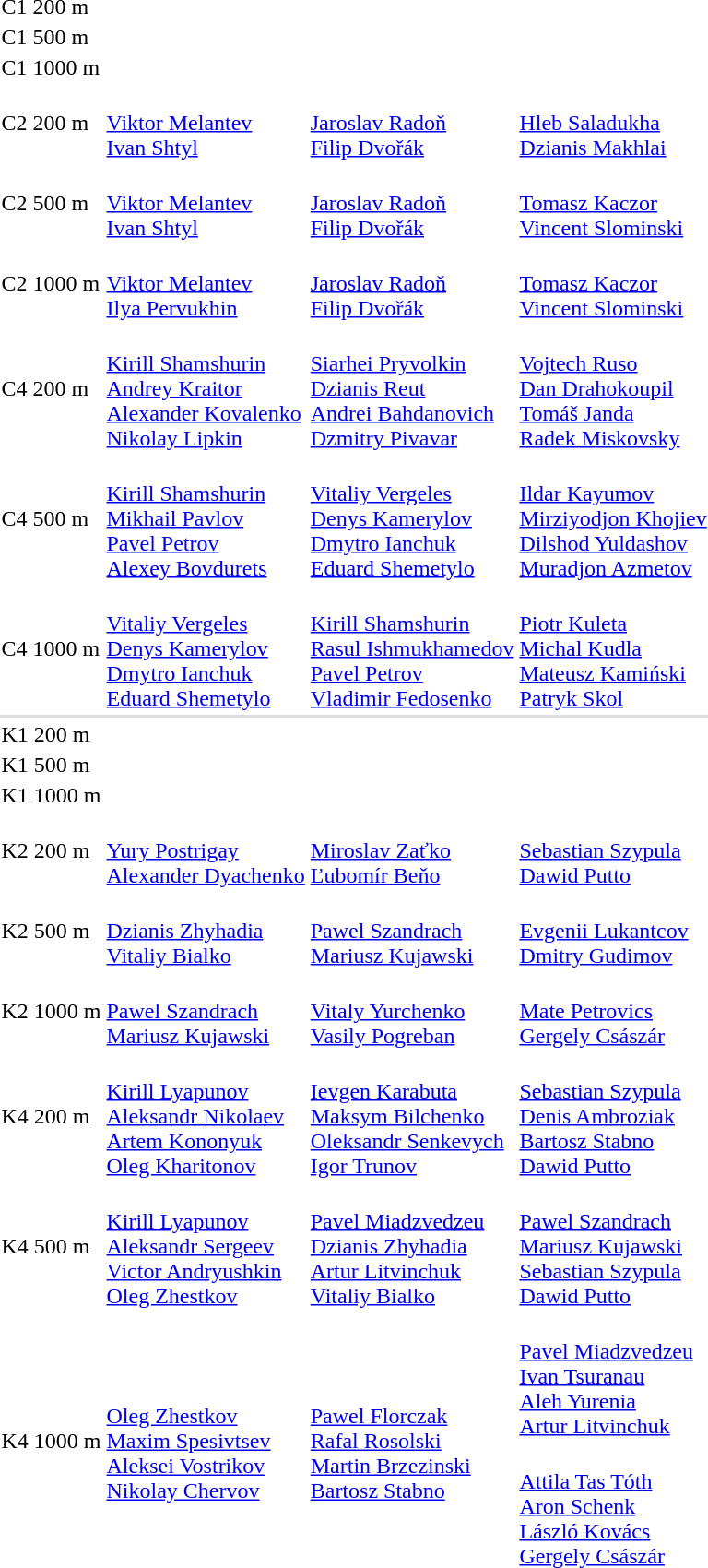<table>
<tr>
<td>C1 200 m<br></td>
<td></td>
<td></td>
<td></td>
</tr>
<tr>
<td>C1 500 m<br></td>
<td></td>
<td></td>
<td></td>
</tr>
<tr>
<td>C1 1000 m<br></td>
<td></td>
<td></td>
<td></td>
</tr>
<tr>
<td>C2 200 m<br></td>
<td><br><a href='#'>Viktor Melantev</a><br><a href='#'>Ivan Shtyl</a></td>
<td><br><a href='#'>Jaroslav Radoň</a><br><a href='#'>Filip Dvořák</a></td>
<td><br><a href='#'>Hleb Saladukha</a><br><a href='#'>Dzianis Makhlai</a></td>
</tr>
<tr>
<td>C2 500 m<br></td>
<td><br><a href='#'>Viktor Melantev</a><br><a href='#'>Ivan Shtyl</a></td>
<td><br><a href='#'>Jaroslav Radoň</a><br><a href='#'>Filip Dvořák</a></td>
<td><br><a href='#'>Tomasz Kaczor</a><br><a href='#'>Vincent Slominski</a></td>
</tr>
<tr>
<td>C2 1000 m<br></td>
<td><br><a href='#'>Viktor Melantev</a><br><a href='#'>Ilya Pervukhin</a></td>
<td><br><a href='#'>Jaroslav Radoň</a><br><a href='#'>Filip Dvořák</a></td>
<td><br><a href='#'>Tomasz Kaczor</a><br><a href='#'>Vincent Slominski</a></td>
</tr>
<tr>
<td>C4 200 m<br></td>
<td><br><a href='#'>Kirill Shamshurin</a><br><a href='#'>Andrey Kraitor</a><br><a href='#'>Alexander Kovalenko</a><br><a href='#'>Nikolay Lipkin</a></td>
<td><br><a href='#'>Siarhei Pryvolkin</a><br><a href='#'>Dzianis Reut</a><br><a href='#'>Andrei Bahdanovich</a><br><a href='#'>Dzmitry Pivavar</a></td>
<td><br><a href='#'>Vojtech Ruso</a><br><a href='#'>Dan Drahokoupil</a><br><a href='#'>Tomáš Janda</a><br><a href='#'>Radek Miskovsky</a></td>
</tr>
<tr>
<td>C4 500 m<br></td>
<td><br><a href='#'>Kirill Shamshurin</a><br><a href='#'>Mikhail Pavlov</a><br><a href='#'>Pavel Petrov</a><br><a href='#'>Alexey Bovdurets</a></td>
<td><br><a href='#'>Vitaliy Vergeles</a><br><a href='#'>Denys Kamerylov</a><br><a href='#'>Dmytro Ianchuk</a><br><a href='#'>Eduard Shemetylo</a></td>
<td><br><a href='#'>Ildar Kayumov</a><br><a href='#'>Mirziyodjon Khojiev</a><br><a href='#'>Dilshod Yuldashov</a><br><a href='#'>Muradjon Azmetov</a></td>
</tr>
<tr>
<td>C4 1000 m<br></td>
<td><br><a href='#'>Vitaliy Vergeles</a><br><a href='#'>Denys Kamerylov</a><br><a href='#'>Dmytro Ianchuk</a><br><a href='#'>Eduard Shemetylo</a></td>
<td><br><a href='#'>Kirill Shamshurin</a><br><a href='#'>Rasul Ishmukhamedov</a><br><a href='#'>Pavel Petrov</a><br><a href='#'>Vladimir Fedosenko</a></td>
<td><br><a href='#'>Piotr Kuleta</a><br><a href='#'>Michal Kudla</a><br><a href='#'>Mateusz Kamiński</a><br><a href='#'>Patryk Skol</a></td>
</tr>
<tr bgcolor=#DDDDDD>
<td colspan=7></td>
</tr>
<tr>
<td>K1 200 m<br></td>
<td></td>
<td></td>
<td></td>
</tr>
<tr>
<td>K1 500 m<br></td>
<td></td>
<td></td>
<td></td>
</tr>
<tr>
<td>K1 1000 m<br></td>
<td></td>
<td></td>
<td></td>
</tr>
<tr>
<td>K2 200 m<br></td>
<td><br><a href='#'>Yury Postrigay</a><br><a href='#'>Alexander Dyachenko</a></td>
<td><br><a href='#'>Miroslav Zaťko</a><br><a href='#'>Ľubomír Beňo</a></td>
<td><br><a href='#'>Sebastian Szypula</a><br><a href='#'>Dawid Putto</a></td>
</tr>
<tr>
<td>K2 500 m<br></td>
<td><br><a href='#'>Dzianis Zhyhadia</a><br><a href='#'>Vitaliy Bialko</a></td>
<td><br><a href='#'>Pawel Szandrach</a><br><a href='#'>Mariusz Kujawski</a></td>
<td><br><a href='#'>Evgenii Lukantcov</a><br><a href='#'>Dmitry Gudimov</a></td>
</tr>
<tr>
<td>K2 1000 m<br></td>
<td><br><a href='#'>Pawel Szandrach</a><br><a href='#'>Mariusz Kujawski</a></td>
<td><br><a href='#'>Vitaly Yurchenko</a><br><a href='#'>Vasily Pogreban</a></td>
<td><br><a href='#'>Mate Petrovics</a><br><a href='#'>Gergely Császár</a></td>
</tr>
<tr>
<td>K4 200 m<br></td>
<td><br><a href='#'>Kirill Lyapunov</a><br><a href='#'>Aleksandr Nikolaev</a><br><a href='#'>Artem Kononyuk</a><br><a href='#'>Oleg Kharitonov</a></td>
<td><br><a href='#'>Ievgen Karabuta</a><br><a href='#'>Maksym Bilchenko</a><br><a href='#'>Oleksandr Senkevych</a><br><a href='#'>Igor Trunov</a></td>
<td><br><a href='#'>Sebastian Szypula</a><br><a href='#'>Denis Ambroziak</a><br><a href='#'>Bartosz Stabno</a><br><a href='#'>Dawid Putto</a></td>
</tr>
<tr>
<td>K4 500 m<br></td>
<td><br><a href='#'>Kirill Lyapunov</a><br><a href='#'>Aleksandr Sergeev</a><br><a href='#'>Victor Andryushkin</a><br><a href='#'>Oleg Zhestkov</a></td>
<td><br><a href='#'>Pavel Miadzvedzeu</a><br><a href='#'>Dzianis Zhyhadia</a><br><a href='#'>Artur Litvinchuk</a><br><a href='#'>Vitaliy Bialko</a></td>
<td><br><a href='#'>Pawel Szandrach</a><br><a href='#'>Mariusz Kujawski</a><br><a href='#'>Sebastian Szypula</a><br><a href='#'>Dawid Putto</a></td>
</tr>
<tr>
<td rowspan="2">K4 1000 m<br></td>
<td rowspan="2"><br><a href='#'>Oleg Zhestkov</a><br><a href='#'>Maxim Spesivtsev</a><br><a href='#'>Aleksei Vostrikov</a><br><a href='#'>Nikolay Chervov</a></td>
<td rowspan="2"><br><a href='#'>Pawel Florczak</a><br><a href='#'>Rafal Rosolski</a><br><a href='#'>Martin Brzezinski</a><br><a href='#'>Bartosz Stabno</a></td>
<td><br><a href='#'>Pavel Miadzvedzeu</a><br><a href='#'>Ivan Tsuranau</a><br><a href='#'>Aleh Yurenia</a><br><a href='#'>Artur Litvinchuk</a></td>
</tr>
<tr>
<td><br><a href='#'>Attila Tas Tóth</a><br><a href='#'>Aron Schenk</a><br><a href='#'>László Kovács</a><br><a href='#'>Gergely Császár</a></td>
</tr>
</table>
